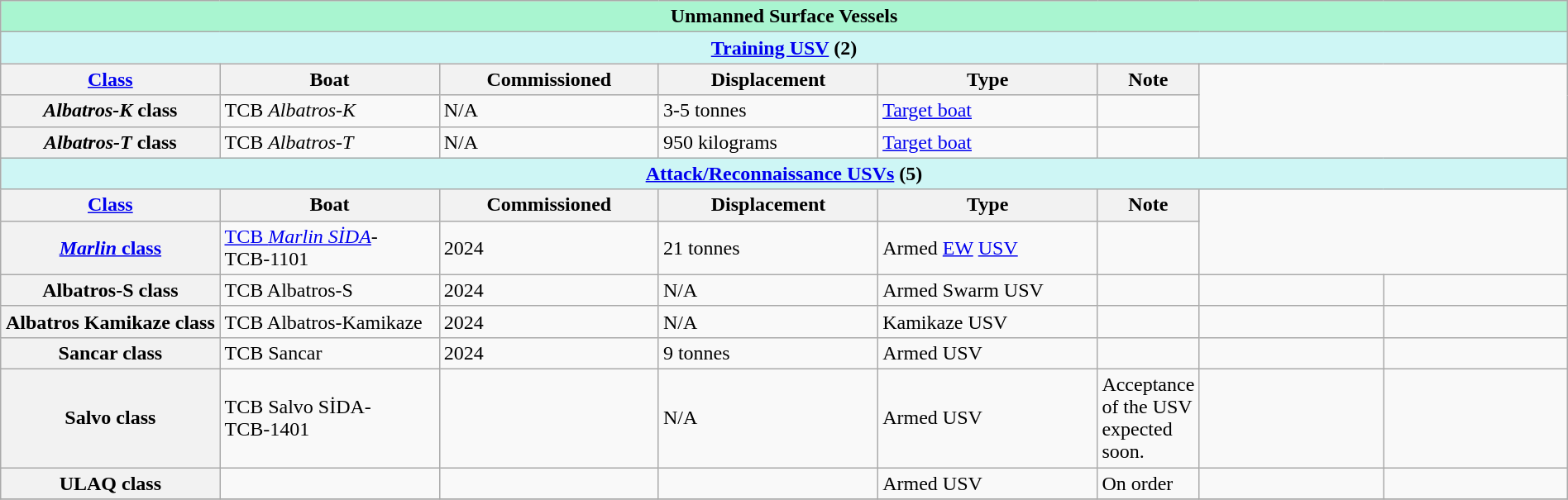<table class="wikitable" style="margin:auto; width:100%;">
<tr>
<th style="align: center; background: #A9F5D0;" colspan="8">Unmanned Surface Vessels</th>
</tr>
<tr>
<th style="align: center; background: #CEF6F5;" colspan="8"><a href='#'>Training USV</a> (2)</th>
</tr>
<tr>
<th style="text-align:center; width:14%;"><a href='#'>Class</a></th>
<th style="text-align:center; width:14%;">Boat</th>
<th style="text-align:center; width:14%;">Commissioned</th>
<th style="text-align:center; width:14%;">Displacement</th>
<th style="text-align:center; width:14%;">Type</th>
<th style="text-align:center; width:2%;">Note</th>
</tr>
<tr>
<th><em>Albatros-K</em> class</th>
<td>TCB <em>Albatros-K</em></td>
<td>N/A</td>
<td>3-5 tonnes</td>
<td><a href='#'>Target boat</a></td>
<td></td>
</tr>
<tr>
<th><em>Albatros-T</em> class</th>
<td>TCB <em>Albatros-T</em></td>
<td>N/A</td>
<td>950 kilograms</td>
<td><a href='#'>Target boat</a></td>
<td></td>
</tr>
<tr>
<th style="align: center; background: #CEF6F5;" colspan="8"><a href='#'>Attack/Reconnaissance USVs</a> (5)</th>
</tr>
<tr>
<th style="text-align:center; width:14%;"><a href='#'>Class</a></th>
<th style="text-align:center; width:14%;">Boat</th>
<th style="text-align:center; width:14%;">Commissioned</th>
<th style="text-align:center; width:14%;">Displacement</th>
<th style="text-align:center; width:14%;">Type</th>
<th style="text-align:center; width:2%;">Note</th>
</tr>
<tr>
<th><a href='#'><em>Marlin</em> class</a></th>
<td><a href='#'>TCB <em>Marlin SİDA</em></a>-<br>TCB-1101</td>
<td>2024</td>
<td>21 tonnes</td>
<td>Armed <a href='#'>EW</a> <a href='#'>USV</a></td>
<td></td>
</tr>
<tr>
<th>Albatros-S class</th>
<td>TCB Albatros-S</td>
<td>2024</td>
<td>N/A</td>
<td>Armed Swarm USV</td>
<td></td>
<td></td>
<td></td>
</tr>
<tr>
<th>Albatros Kamikaze class</th>
<td>TCB Albatros-Kamikaze</td>
<td>2024</td>
<td>N/A</td>
<td>Kamikaze USV</td>
<td></td>
<td></td>
<td></td>
</tr>
<tr>
<th>Sancar class</th>
<td>TCB Sancar</td>
<td>2024</td>
<td>9 tonnes</td>
<td>Armed USV</td>
<td></td>
<td></td>
<td></td>
</tr>
<tr>
<th>Salvo class</th>
<td>TCB Salvo SİDA-<br>TCB-1401</td>
<td></td>
<td>N/A</td>
<td>Armed USV</td>
<td>Acceptance of the USV expected soon.</td>
<td></td>
<td></td>
</tr>
<tr>
<th>ULAQ class</th>
<td></td>
<td></td>
<td></td>
<td>Armed USV</td>
<td>On order</td>
<td></td>
<td></td>
</tr>
<tr>
</tr>
</table>
